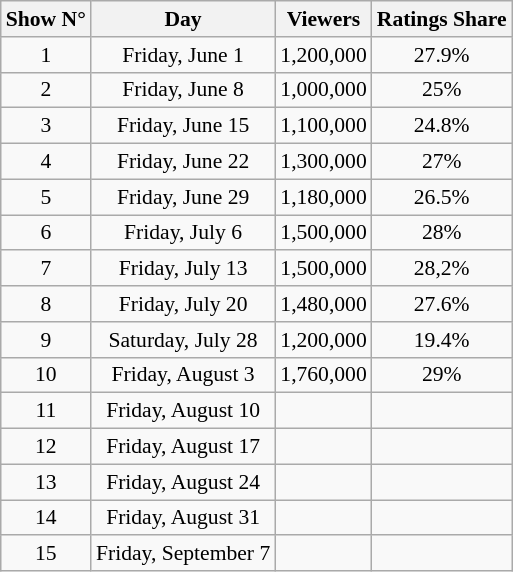<table class="wikitable sortable centre" style="text-align:center;font-size:90%;">
<tr>
<th>Show N°</th>
<th>Day</th>
<th>Viewers</th>
<th>Ratings Share</th>
</tr>
<tr>
<td>1</td>
<td>Friday, June 1</td>
<td>1,200,000</td>
<td>27.9%</td>
</tr>
<tr>
<td>2</td>
<td>Friday, June 8</td>
<td>1,000,000</td>
<td>25%</td>
</tr>
<tr>
<td>3</td>
<td>Friday, June 15</td>
<td>1,100,000</td>
<td>24.8%</td>
</tr>
<tr>
<td>4</td>
<td>Friday, June 22</td>
<td>1,300,000</td>
<td>27%</td>
</tr>
<tr>
<td>5</td>
<td>Friday, June 29</td>
<td>1,180,000</td>
<td>26.5%</td>
</tr>
<tr>
<td>6</td>
<td>Friday, July 6</td>
<td>1,500,000</td>
<td>28%</td>
</tr>
<tr>
<td>7</td>
<td>Friday, July 13</td>
<td>1,500,000</td>
<td>28,2%</td>
</tr>
<tr>
<td>8</td>
<td>Friday, July 20</td>
<td>1,480,000</td>
<td>27.6%</td>
</tr>
<tr>
<td>9</td>
<td>Saturday, July 28</td>
<td>1,200,000</td>
<td>19.4%</td>
</tr>
<tr>
<td>10</td>
<td>Friday, August 3</td>
<td>1,760,000</td>
<td>29%</td>
</tr>
<tr>
<td>11</td>
<td>Friday, August 10</td>
<td></td>
<td></td>
</tr>
<tr>
<td>12</td>
<td>Friday, August 17</td>
<td></td>
<td></td>
</tr>
<tr>
<td>13</td>
<td>Friday, August 24</td>
<td></td>
<td></td>
</tr>
<tr>
<td>14</td>
<td>Friday, August 31</td>
<td></td>
<td></td>
</tr>
<tr>
<td>15</td>
<td>Friday, September 7</td>
<td></td>
<td></td>
</tr>
</table>
